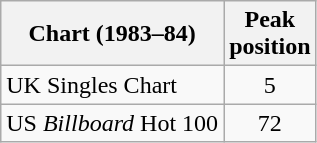<table class="wikitable sortable">
<tr>
<th>Chart (1983–84)</th>
<th>Peak<br>position</th>
</tr>
<tr>
<td align="left">UK Singles Chart</td>
<td style="text-align:center;">5</td>
</tr>
<tr>
<td align="left">US <em>Billboard</em> Hot 100</td>
<td style="text-align:center;">72</td>
</tr>
</table>
